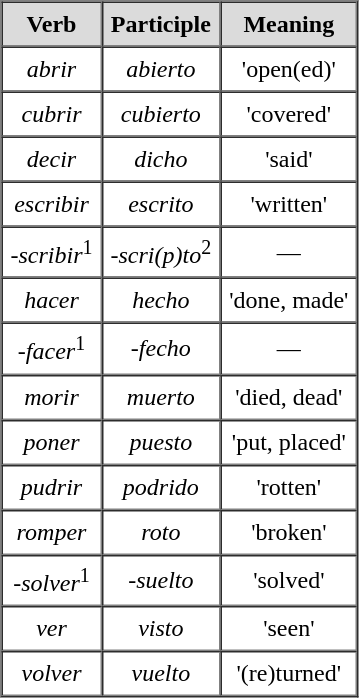<table cellPadding=5 cellSpacing=0 border=1>
<tr →>
<th BGCOLOR="#DBDBDB">Verb</th>
<th BGCOLOR="#DBDBDB">Participle</th>
<th BGCOLOR="#DBDBDB">Meaning</th>
</tr>
<tr align = "center">
<td><em>abrir</em></td>
<td><em>abierto</em></td>
<td>'open(ed)'</td>
</tr>
<tr align = "center">
<td><em>cubrir</em></td>
<td><em>cubierto</em></td>
<td>'covered'</td>
</tr>
<tr align = "center">
<td><em>decir</em></td>
<td><em>dicho</em></td>
<td>'said'</td>
</tr>
<tr align = "center">
<td><em>escribir</em></td>
<td><em>escrito</em></td>
<td>'written'</td>
</tr>
<tr align = "center">
<td><em>-scribir</em><sup>1</sup></td>
<td><em>-scri(p)to</em><sup>2</sup></td>
<td>—</td>
</tr>
<tr align = "center">
<td><em>hacer</em></td>
<td><em>hecho</em></td>
<td>'done, made'</td>
</tr>
<tr align = "center">
<td><em>-facer</em><sup>1</sup></td>
<td><em>-fecho</em></td>
<td>—</td>
</tr>
<tr align = "center">
<td><em>morir</em></td>
<td><em>muerto</em></td>
<td>'died, dead'</td>
</tr>
<tr align = "center">
<td><em>poner</em></td>
<td><em>puesto</em></td>
<td>'put, placed'</td>
</tr>
<tr align = "center">
<td><em>pudrir</em></td>
<td><em>podrido</em></td>
<td>'rotten'</td>
</tr>
<tr align = "center">
<td><em>romper</em></td>
<td><em>roto</em></td>
<td>'broken'</td>
</tr>
<tr align = "center">
<td><em>-solver</em><sup>1</sup></td>
<td><em>-suelto</em></td>
<td>'solved'</td>
</tr>
<tr align = "center">
<td><em>ver</em></td>
<td><em>visto</em></td>
<td>'seen'</td>
</tr>
<tr align = "center">
<td><em>volver</em></td>
<td><em>vuelto</em></td>
<td>'(re)turned'</td>
</tr>
</table>
